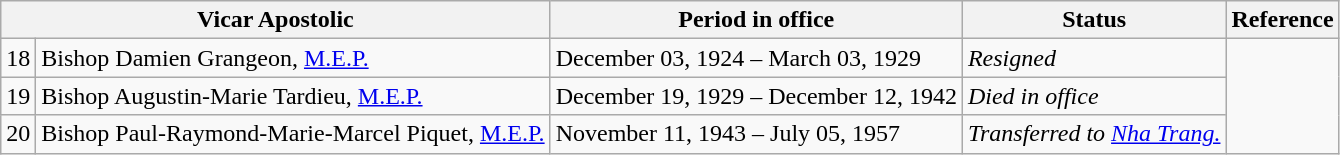<table class="wikitable">
<tr>
<th colspan="2">Vicar Apostolic</th>
<th>Period in office</th>
<th>Status</th>
<th>Reference</th>
</tr>
<tr>
<td>18</td>
<td>Bishop Damien Grangeon, <a href='#'>M.E.P.</a></td>
<td>December 03, 1924 – March 03, 1929</td>
<td><em>Resigned</em></td>
<td rowspan=3></td>
</tr>
<tr>
<td>19</td>
<td>Bishop Augustin-Marie Tardieu, <a href='#'>M.E.P.</a></td>
<td>December 19, 1929 – December 12, 1942</td>
<td><em>Died in office</em></td>
</tr>
<tr>
<td>20</td>
<td>Bishop Paul-Raymond-Marie-Marcel Piquet, <a href='#'>M.E.P.</a></td>
<td>November 11, 1943 – July 05, 1957</td>
<td><em>Transferred to <a href='#'>Nha Trang.</a></em></td>
</tr>
</table>
